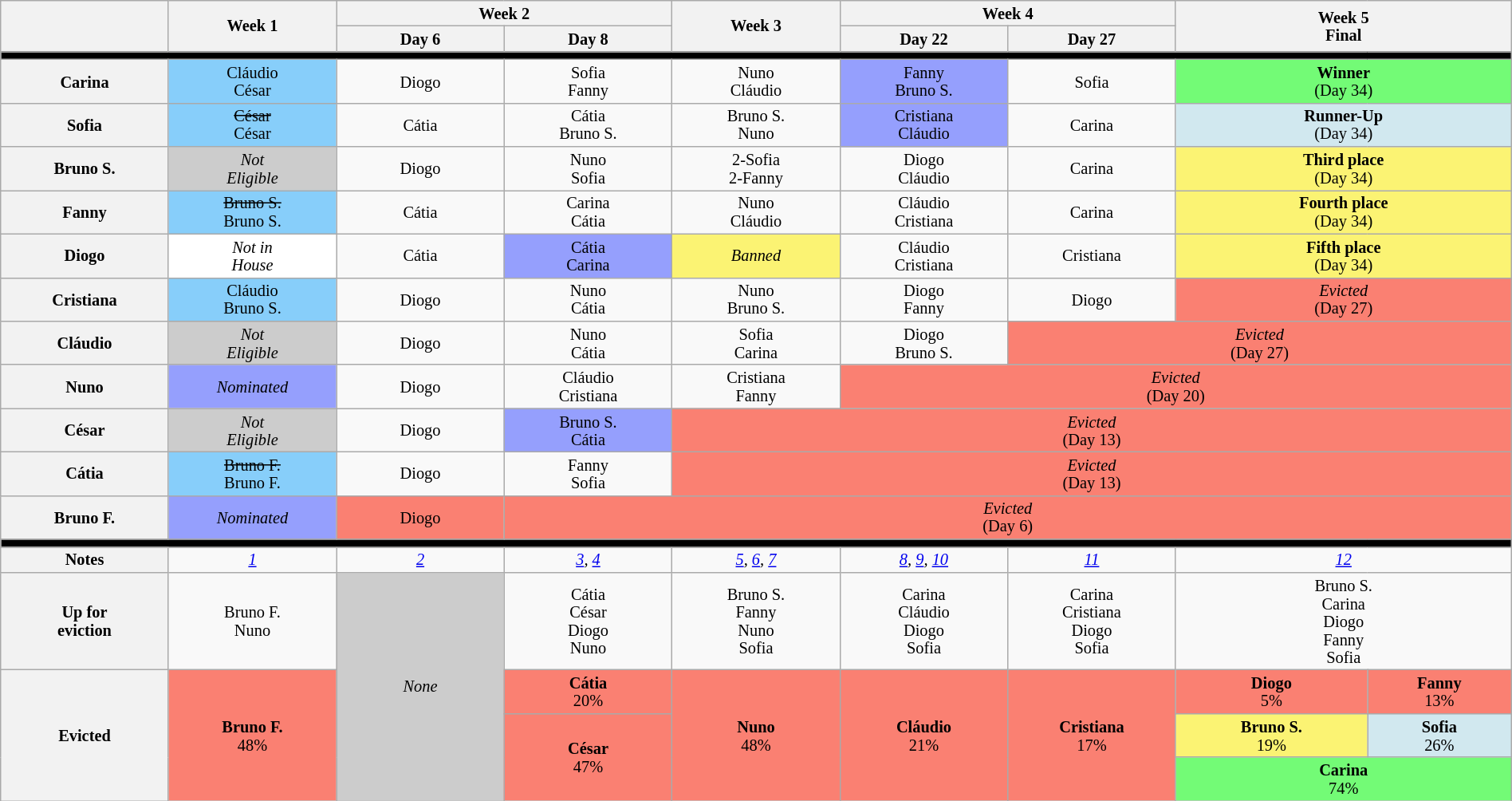<table class="wikitable" style="width:100%; text-align:center; font-size:85%; line-height:15px;">
<tr>
<th rowspan=2 style="width: 6%;"></th>
<th rowspan=2 style="width: 6%;">Week 1</th>
<th colspan=2 style="width: 12%;">Week 2</th>
<th rowspan=2 style="width: 6%;">Week 3</th>
<th colspan=2 style="width: 12%;">Week 4</th>
<th colspan="2" rowspan=2 style="width: 12%;">Week 5<br>Final</th>
</tr>
<tr>
<th style="width: 6%;">Day 6</th>
<th style="width: 6%;">Day 8</th>
<th style="width: 6%;">Day 22</th>
<th style="width: 6%;">Day 27</th>
</tr>
<tr>
<th colspan="13" style="background:#000;"></th>
</tr>
<tr>
<th>Carina</th>
<td bgcolor="#87CEFA">Cláudio<br>César</td>
<td>Diogo</td>
<td>Sofia<br>Fanny</td>
<td>Nuno<br>Cláudio</td>
<td bgcolor="959FFD">Fanny<br>Bruno S.</td>
<td>Sofia</td>
<td colspan="2" bgcolor="73FB76"><strong>Winner</strong><br>(Day 34)</td>
</tr>
<tr>
<th>Sofia</th>
<td bgcolor="#87CEFA"><s>César</s><br>César</td>
<td>Cátia</td>
<td>Cátia<br>Bruno S.</td>
<td>Bruno S.<br>Nuno</td>
<td bgcolor="#959FFD">Cristiana<br>Cláudio</td>
<td>Carina</td>
<td colspan="2" bgcolor="D1E8EF"><strong>Runner-Up</strong><br>(Day 34)</td>
</tr>
<tr>
<th>Bruno S.</th>
<td bgcolor="#CCCCCC"><em>Not<br>Eligible</em></td>
<td>Diogo</td>
<td>Nuno<br>Sofia</td>
<td>2-Sofia<br>2-Fanny</td>
<td>Diogo<br>Cláudio</td>
<td>Carina</td>
<td colspan="2" bgcolor="FBF373"><strong>Third place</strong><br>(Day 34)</td>
</tr>
<tr>
<th>Fanny</th>
<td bgcolor="#87CEFA"><s>Bruno S.</s><br>Bruno S.</td>
<td>Cátia</td>
<td>Carina<br>Cátia</td>
<td>Nuno<br>Cláudio</td>
<td>Cláudio<br>Cristiana</td>
<td>Carina</td>
<td colspan="2" bgcolor="FBF373"><strong>Fourth place</strong><br>(Day 34)</td>
</tr>
<tr>
<th>Diogo</th>
<td bgcolor="white"><em>Not in<br>House</em></td>
<td>Cátia</td>
<td bgcolor="#959FFD">Cátia<br>Carina</td>
<td bgcolor="#FBF373"><em>Banned</em></td>
<td>Cláudio<br>Cristiana</td>
<td>Cristiana</td>
<td colspan="2" bgcolor="FBF373" nowrap><strong>Fifth place</strong><br>(Day 34)</td>
</tr>
<tr>
<th>Cristiana</th>
<td bgcolor="#87CEFA">Cláudio<br>Bruno S.</td>
<td>Diogo</td>
<td>Nuno<br>Cátia</td>
<td>Nuno<br>Bruno S.</td>
<td>Diogo<br>Fanny</td>
<td>Diogo</td>
<td colspan=6 bgcolor="salmon"><em>Evicted</em><br>(Day 27)</td>
</tr>
<tr>
<th>Cláudio</th>
<td bgcolor="#CCCCCC"><em>Not<br>Eligible</em></td>
<td>Diogo</td>
<td>Nuno<br>Cátia</td>
<td>Sofia<br>Carina</td>
<td>Diogo<br>Bruno S.</td>
<td colspan=7 bgcolor="salmon"><em>Evicted</em><br>(Day 27)</td>
</tr>
<tr>
<th>Nuno</th>
<td bgcolor="959FFD"><em>Nominated</em></td>
<td>Diogo</td>
<td>Cláudio<br>Cristiana</td>
<td>Cristiana<br>Fanny</td>
<td colspan=8 bgcolor="salmon"><em>Evicted</em><br>(Day 20)</td>
</tr>
<tr>
<th>César</th>
<td bgcolor="#CCCCCC"><em>Not<br>Eligible</em></td>
<td>Diogo</td>
<td bgcolor="#959FFD">Bruno S.<br>Cátia</td>
<td colspan=9 bgcolor="salmon"><em>Evicted</em><br>(Day 13)</td>
</tr>
<tr>
<th>Cátia</th>
<td bgcolor="#87CEFA"><s>Bruno F.</s><br>Bruno F.</td>
<td>Diogo</td>
<td>Fanny<br>Sofia</td>
<td colspan=9 bgcolor="salmon"><em>Evicted</em><br>(Day 13)</td>
</tr>
<tr>
<th>Bruno F.</th>
<td bgcolor="#959FFD"><em>Nominated</em></td>
<td bgcolor="salmon">Diogo</td>
<td colspan=10 bgcolor="salmon"><em>Evicted</em><br>(Day 6)</td>
</tr>
<tr>
<th colspan="13" style="background:#000;"></th>
</tr>
<tr>
<th>Notes</th>
<td><em><a href='#'>1</a></em></td>
<td><em><a href='#'>2</a></em></td>
<td><em><a href='#'>3</a>, <a href='#'>4</a></em></td>
<td><em><a href='#'>5</a>, <a href='#'>6</a>, <a href='#'>7</a></em></td>
<td><em><a href='#'>8</a>, <a href='#'>9</a>, <a href='#'>10</a></em></td>
<td><em><a href='#'>11</a></em></td>
<td colspan="6"><em><a href='#'>12</a></em></td>
</tr>
<tr>
<th>Up for<br>eviction</th>
<td>Bruno F.<br>Nuno</td>
<td rowspan="5" bgcolor="CCCCCC"><em>None</em></td>
<td>Cátia<br>César<br>Diogo<br>Nuno</td>
<td>Bruno S.<br>Fanny<br>Nuno<br>Sofia</td>
<td>Carina<br>Cláudio<br>Diogo<br>Sofia</td>
<td>Carina<br>Cristiana<br>Diogo<br>Sofia</td>
<td colspan="6">Bruno S.<br>Carina<br>Diogo<br>Fanny<br>Sofia</td>
</tr>
<tr>
<th rowspan="4">Evicted</th>
<td rowspan="4" bgcolor=FA8072><strong>Bruno F.</strong><br>48%<br></td>
<td rowspan="2" bgcolor=FA8072><strong>Cátia</strong><br>20%<br></td>
<td rowspan="4" bgcolor=FA8072><strong>Nuno</strong><br>48%<br></td>
<td rowspan="4" bgcolor=FA8072><strong>Cláudio</strong><br>21%<br></td>
<td rowspan="4" bgcolor=FA8072><strong>Cristiana</strong><br>17%<br></td>
<td bgcolor="salmon"><strong>Diogo</strong><br>5%<br></td>
<td bgcolor="salmon"><strong>Fanny</strong><br>13%<br></td>
</tr>
<tr>
<td rowspan="2" bgcolor="#FBF373"><strong>Bruno S.</strong><br>19%<br></td>
<td rowspan="2" bgcolor="#D1E8EF"><strong>Sofia</strong><br>26%<br></td>
</tr>
<tr>
<td rowspan="2" bgcolor=FA8072><strong>César</strong><br>47%<br></td>
</tr>
<tr>
<td colspan="2" bgcolor="#73FB76"><strong>Carina</strong><br>74%<br></td>
</tr>
</table>
